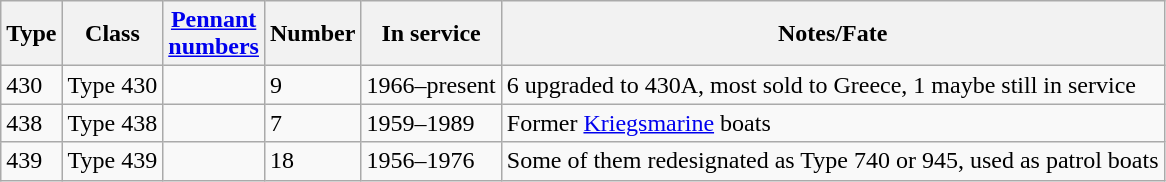<table class="wikitable">
<tr>
<th scope="col">Type</th>
<th scope="col">Class</th>
<th scope="col"><a href='#'>Pennant<br>numbers</a></th>
<th scope="col">Number</th>
<th scope="col">In service</th>
<th scope="col">Notes/Fate</th>
</tr>
<tr>
<td>430</td>
<td>Type 430</td>
<td></td>
<td>9</td>
<td>1966–present</td>
<td>6 upgraded to 430A, most sold to Greece, 1 maybe still in service</td>
</tr>
<tr>
<td>438</td>
<td>Type 438</td>
<td></td>
<td>7</td>
<td>1959–1989</td>
<td>Former <a href='#'>Kriegsmarine</a> boats</td>
</tr>
<tr>
<td>439</td>
<td>Type 439</td>
<td></td>
<td>18</td>
<td>1956–1976</td>
<td>Some of them redesignated as Type 740 or 945, used as patrol boats</td>
</tr>
</table>
